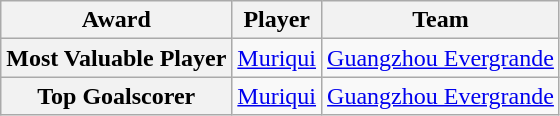<table class="wikitable" style="text-align:center">
<tr>
<th>Award</th>
<th>Player</th>
<th>Team</th>
</tr>
<tr>
<th>Most Valuable Player</th>
<td align=left> <a href='#'>Muriqui</a></td>
<td align=left> <a href='#'>Guangzhou Evergrande</a></td>
</tr>
<tr>
<th>Top Goalscorer</th>
<td align=left> <a href='#'>Muriqui</a></td>
<td align=left> <a href='#'>Guangzhou Evergrande</a></td>
</tr>
</table>
